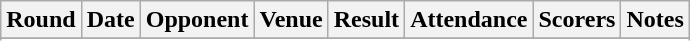<table Class="wikitable">
<tr>
<th>Round</th>
<th>Date</th>
<th>Opponent</th>
<th>Venue</th>
<th>Result</th>
<th>Attendance</th>
<th>Scorers</th>
<th>Notes</th>
</tr>
<tr>
</tr>
<tr style="background: #ffdddd;">
</tr>
</table>
